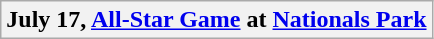<table class="wikitable plainrowheaders">
<tr>
<th>July 17, <a href='#'>All-Star Game</a> at <a href='#'>Nationals Park</a></th>
</tr>
</table>
